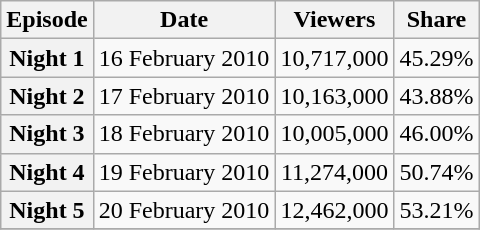<table class="wikitable plainrowheaders sortable" style="text-align:center">
<tr>
<th scope="col">Episode</th>
<th scope="col">Date</th>
<th scope="col">Viewers</th>
<th scope="col">Share</th>
</tr>
<tr>
<th scope="row">Night 1</th>
<td>16 February 2010</td>
<td>10,717,000</td>
<td>45.29%</td>
</tr>
<tr>
<th scope="row">Night 2</th>
<td>17 February 2010</td>
<td>10,163,000</td>
<td>43.88%</td>
</tr>
<tr>
<th scope="row">Night 3</th>
<td>18 February 2010</td>
<td>10,005,000</td>
<td>46.00%</td>
</tr>
<tr>
<th scope="row">Night 4</th>
<td>19 February 2010</td>
<td>11,274,000</td>
<td>50.74%</td>
</tr>
<tr>
<th scope="row">Night 5</th>
<td>20 February 2010</td>
<td>12,462,000</td>
<td>53.21%</td>
</tr>
<tr>
</tr>
</table>
